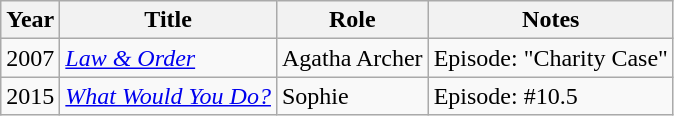<table class="wikitable sortable plainrowheaders">
<tr>
<th scope="col">Year</th>
<th scope="col">Title</th>
<th scope="col">Role</th>
<th scope="col" class="unsortable">Notes</th>
</tr>
<tr>
<td>2007</td>
<td><em><a href='#'>Law & Order</a></em></td>
<td>Agatha Archer</td>
<td>Episode: "Charity Case"</td>
</tr>
<tr>
<td>2015</td>
<td><em><a href='#'>What Would You Do?</a></em></td>
<td>Sophie</td>
<td>Episode: #10.5</td>
</tr>
</table>
